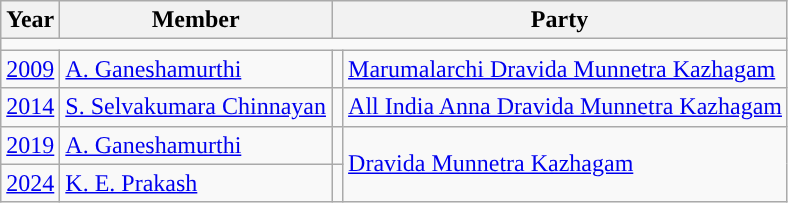<table class="wikitable">
<tr>
<th>Year</th>
<th>Member</th>
<th colspan="2">Party</th>
</tr>
<tr>
<td colspan="4"></td>
</tr>
<tr>
<td><a href='#'>2009</a></td>
<td><a href='#'>A. Ganeshamurthi</a></td>
<td style="background-color: "></td>
<td><a href='#'>Marumalarchi Dravida Munnetra Kazhagam</a></td>
</tr>
<tr>
<td><a href='#'>2014</a></td>
<td><a href='#'>S. Selvakumara Chinnayan</a></td>
<td style="background-color: "></td>
<td><a href='#'>All India Anna Dravida Munnetra Kazhagam</a></td>
</tr>
<tr>
<td><a href='#'>2019</a></td>
<td><a href='#'>A. Ganeshamurthi</a></td>
<td style="background-color: "></td>
<td rowspan=2><a href='#'>Dravida Munnetra Kazhagam</a></td>
</tr>
<tr>
<td><a href='#'>2024</a></td>
<td><a href='#'>K. E. Prakash</a></td>
<td style="background-color: "></td>
</tr>
</table>
